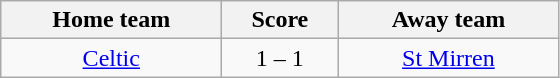<table class="wikitable" style="text-align: center">
<tr>
<th width=140>Home team</th>
<th width=70>Score</th>
<th width=140>Away team</th>
</tr>
<tr>
<td><a href='#'>Celtic</a></td>
<td>1 – 1</td>
<td><a href='#'>St Mirren</a></td>
</tr>
</table>
